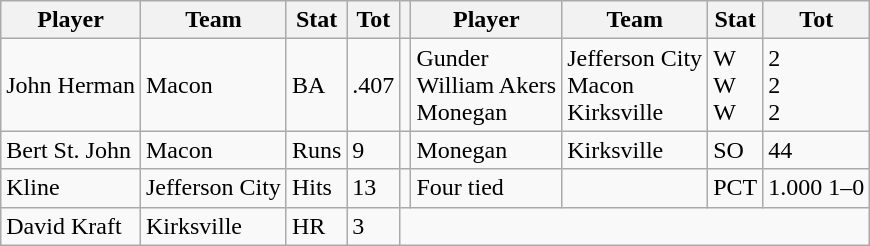<table class="wikitable">
<tr>
<th>Player</th>
<th>Team</th>
<th>Stat</th>
<th>Tot</th>
<th></th>
<th>Player</th>
<th>Team</th>
<th>Stat</th>
<th>Tot</th>
</tr>
<tr>
<td>John Herman</td>
<td>Macon</td>
<td>BA</td>
<td>.407</td>
<td></td>
<td>Gunder<br>William Akers<br>Monegan</td>
<td>Jefferson City<br>Macon<br>Kirksville</td>
<td>W<br>W<br>W</td>
<td>2<br>2<br>2</td>
</tr>
<tr>
<td>Bert St. John</td>
<td>Macon</td>
<td>Runs</td>
<td>9</td>
<td></td>
<td>Monegan</td>
<td>Kirksville</td>
<td>SO</td>
<td>44</td>
</tr>
<tr>
<td>Kline</td>
<td>Jefferson City</td>
<td>Hits</td>
<td>13</td>
<td></td>
<td>Four tied</td>
<td></td>
<td>PCT</td>
<td>1.000 1–0</td>
</tr>
<tr>
<td>David Kraft</td>
<td>Kirksville</td>
<td>HR</td>
<td>3</td>
</tr>
</table>
